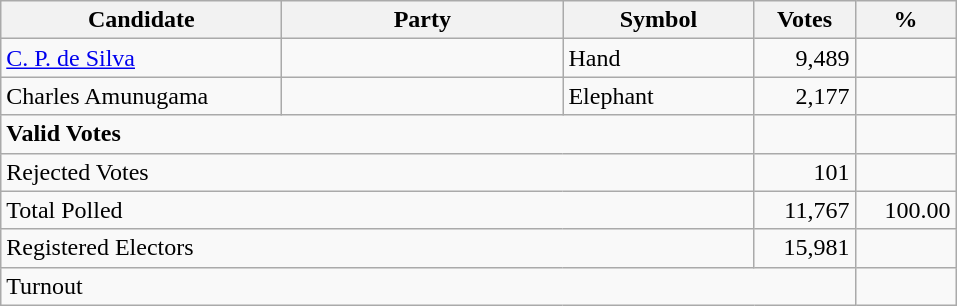<table class="wikitable" border="1" style="text-align:right;">
<tr>
<th align=left width="180">Candidate</th>
<th align=left width="180">Party</th>
<th align=left width="120">Symbol</th>
<th align=left width="60">Votes</th>
<th align=left width="60">%</th>
</tr>
<tr>
<td align=left><a href='#'>C. P. de Silva</a></td>
<td align=left></td>
<td align=left>Hand</td>
<td>9,489</td>
<td></td>
</tr>
<tr>
<td align=left>Charles Amunugama</td>
<td align=left></td>
<td align=left>Elephant</td>
<td>2,177</td>
<td></td>
</tr>
<tr>
<td align=left colspan=3><strong>Valid Votes</strong></td>
<td><strong> </strong></td>
<td><strong> </strong></td>
</tr>
<tr>
<td align=left colspan=3>Rejected Votes</td>
<td>101</td>
<td></td>
</tr>
<tr>
<td align=left colspan=3>Total Polled</td>
<td>11,767</td>
<td>100.00</td>
</tr>
<tr>
<td align=left colspan=3>Registered Electors</td>
<td>15,981</td>
<td></td>
</tr>
<tr>
<td align=left colspan=4>Turnout</td>
<td></td>
</tr>
</table>
